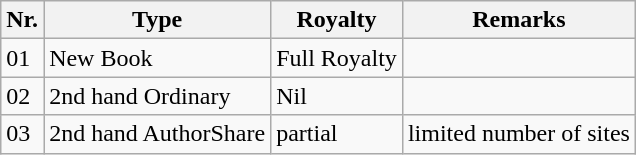<table class="wikitable sortable">
<tr>
<th>Nr.</th>
<th>Type</th>
<th>Royalty</th>
<th>Remarks</th>
</tr>
<tr>
<td>01</td>
<td>New Book</td>
<td>Full Royalty</td>
<td></td>
</tr>
<tr>
<td>02</td>
<td>2nd hand Ordinary</td>
<td>Nil</td>
<td></td>
</tr>
<tr>
<td>03</td>
<td>2nd hand AuthorShare</td>
<td>partial</td>
<td>limited number of sites</td>
</tr>
</table>
